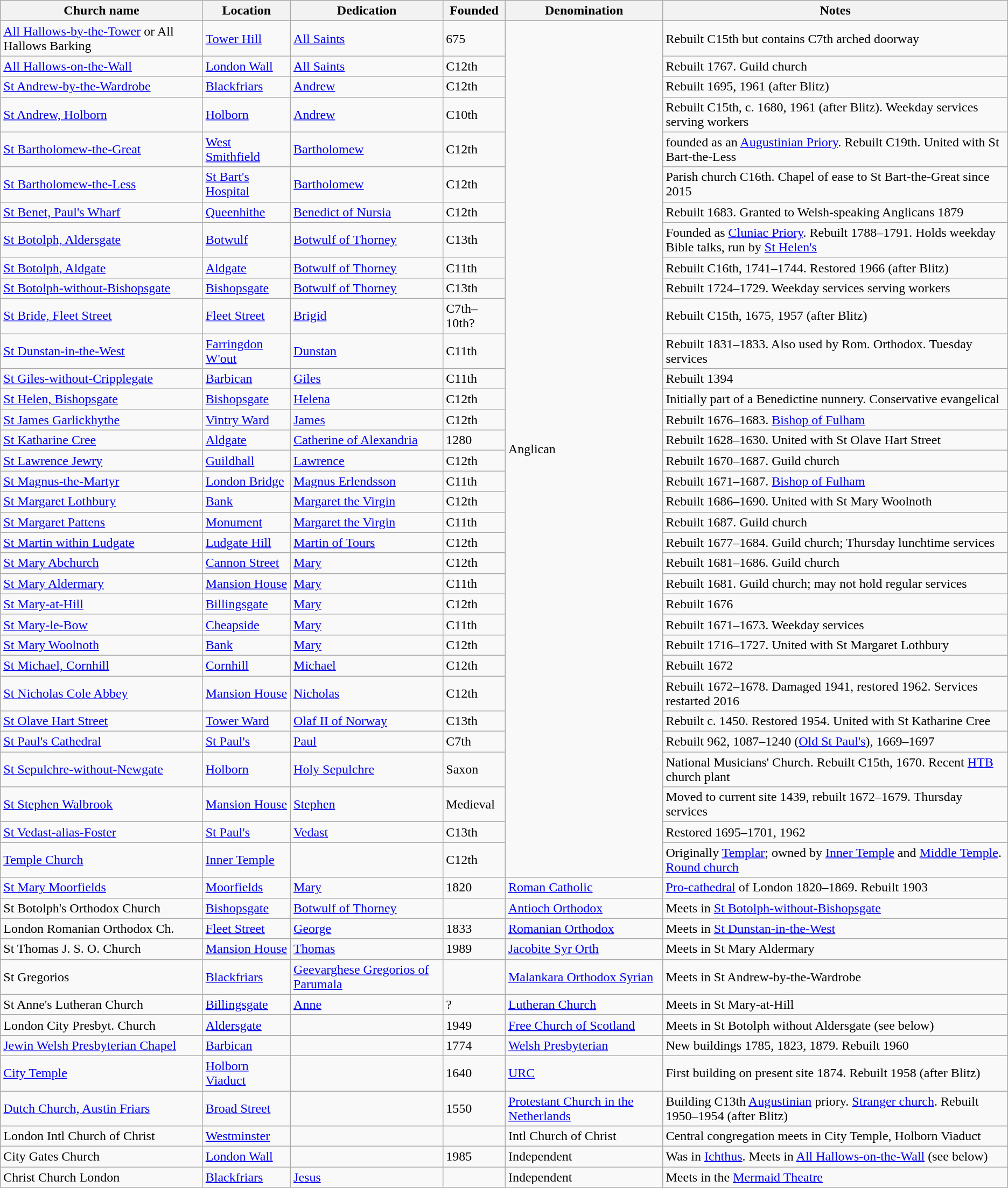<table class="wikitable sortable">
<tr>
<th>Church name</th>
<th>Location</th>
<th>Dedication</th>
<th>Founded</th>
<th>Denomination</th>
<th>Notes</th>
</tr>
<tr>
<td><a href='#'>All Hallows-by-the-Tower</a> or All Hallows Barking</td>
<td><a href='#'>Tower Hill</a></td>
<td><a href='#'>All Saints</a></td>
<td>675</td>
<td rowspan="34">Anglican</td>
<td>Rebuilt C15th but contains C7th arched doorway</td>
</tr>
<tr>
<td><a href='#'>All Hallows-on-the-Wall</a></td>
<td><a href='#'>London Wall</a></td>
<td><a href='#'>All Saints</a></td>
<td>C12th</td>
<td>Rebuilt 1767. Guild church</td>
</tr>
<tr>
<td><a href='#'>St Andrew-by-the-Wardrobe</a></td>
<td><a href='#'>Blackfriars</a></td>
<td><a href='#'>Andrew</a></td>
<td>C12th</td>
<td>Rebuilt 1695, 1961 (after Blitz)</td>
</tr>
<tr>
<td><a href='#'>St Andrew, Holborn</a></td>
<td><a href='#'>Holborn</a></td>
<td><a href='#'>Andrew</a></td>
<td>C10th</td>
<td>Rebuilt C15th, c. 1680, 1961 (after Blitz). Weekday services serving workers</td>
</tr>
<tr>
<td><a href='#'>St Bartholomew-the-Great</a></td>
<td><a href='#'>West Smithfield</a></td>
<td><a href='#'>Bartholomew</a></td>
<td>C12th</td>
<td>founded as an <a href='#'>Augustinian Priory</a>. Rebuilt C19th. United with St Bart-the-Less</td>
</tr>
<tr>
<td><a href='#'>St Bartholomew-the-Less</a></td>
<td><a href='#'>St Bart's Hospital</a></td>
<td><a href='#'>Bartholomew</a></td>
<td>C12th</td>
<td>Parish church C16th. Chapel of ease to St Bart-the-Great since 2015</td>
</tr>
<tr>
<td><a href='#'>St Benet, Paul's Wharf</a></td>
<td><a href='#'>Queenhithe</a></td>
<td><a href='#'>Benedict of Nursia</a></td>
<td>C12th</td>
<td>Rebuilt 1683. Granted to Welsh-speaking Anglicans 1879</td>
</tr>
<tr>
<td><a href='#'>St Botolph, Aldersgate</a></td>
<td><a href='#'>Botwulf</a></td>
<td><a href='#'>Botwulf of Thorney</a></td>
<td>C13th</td>
<td>Founded as <a href='#'>Cluniac Priory</a>. Rebuilt 1788–1791. Holds weekday Bible talks, run by <a href='#'>St Helen's</a></td>
</tr>
<tr>
<td><a href='#'>St Botolph, Aldgate</a></td>
<td><a href='#'>Aldgate</a></td>
<td><a href='#'>Botwulf of Thorney</a></td>
<td>C11th</td>
<td>Rebuilt C16th, 1741–1744. Restored 1966 (after Blitz)</td>
</tr>
<tr>
<td><a href='#'>St Botolph-without-Bishopsgate</a></td>
<td><a href='#'>Bishopsgate</a></td>
<td><a href='#'>Botwulf of Thorney</a></td>
<td>C13th</td>
<td>Rebuilt 1724–1729. Weekday services serving workers</td>
</tr>
<tr>
<td><a href='#'>St Bride, Fleet Street</a></td>
<td><a href='#'>Fleet Street</a></td>
<td><a href='#'>Brigid</a></td>
<td>C7th–10th?</td>
<td>Rebuilt C15th, 1675, 1957 (after Blitz)</td>
</tr>
<tr>
<td><a href='#'>St Dunstan-in-the-West</a></td>
<td><a href='#'>Farringdon W'out</a></td>
<td><a href='#'>Dunstan</a></td>
<td>C11th</td>
<td>Rebuilt 1831–1833. Also used by Rom. Orthodox. Tuesday services</td>
</tr>
<tr>
<td><a href='#'>St Giles-without-Cripplegate</a></td>
<td><a href='#'>Barbican</a></td>
<td><a href='#'>Giles</a></td>
<td>C11th</td>
<td>Rebuilt 1394</td>
</tr>
<tr>
<td><a href='#'>St Helen, Bishopsgate</a></td>
<td><a href='#'>Bishopsgate</a></td>
<td><a href='#'>Helena</a></td>
<td>C12th</td>
<td>Initially part of a Benedictine nunnery. Conservative evangelical</td>
</tr>
<tr>
<td><a href='#'>St James Garlickhythe</a></td>
<td><a href='#'>Vintry Ward</a></td>
<td><a href='#'>James</a></td>
<td>C12th</td>
<td>Rebuilt 1676–1683. <a href='#'>Bishop of Fulham</a></td>
</tr>
<tr>
<td><a href='#'>St Katharine Cree</a></td>
<td><a href='#'>Aldgate</a></td>
<td><a href='#'>Catherine of Alexandria</a></td>
<td>1280</td>
<td>Rebuilt 1628–1630. United with St Olave Hart Street</td>
</tr>
<tr>
<td><a href='#'>St Lawrence Jewry</a></td>
<td><a href='#'>Guildhall</a></td>
<td><a href='#'>Lawrence</a></td>
<td>C12th</td>
<td>Rebuilt 1670–1687. Guild church</td>
</tr>
<tr>
<td><a href='#'>St Magnus-the-Martyr</a></td>
<td><a href='#'>London Bridge</a></td>
<td><a href='#'>Magnus Erlendsson</a></td>
<td>C11th</td>
<td>Rebuilt 1671–1687. <a href='#'>Bishop of Fulham</a></td>
</tr>
<tr>
<td><a href='#'>St Margaret Lothbury</a></td>
<td><a href='#'>Bank</a></td>
<td><a href='#'>Margaret the Virgin</a></td>
<td>C12th</td>
<td>Rebuilt 1686–1690. United with St Mary Woolnoth</td>
</tr>
<tr>
<td><a href='#'>St Margaret Pattens</a></td>
<td><a href='#'>Monument</a></td>
<td><a href='#'>Margaret the Virgin</a></td>
<td>C11th</td>
<td>Rebuilt 1687. Guild church</td>
</tr>
<tr>
<td><a href='#'>St Martin within Ludgate</a></td>
<td><a href='#'>Ludgate Hill</a></td>
<td><a href='#'>Martin of Tours</a></td>
<td>C12th</td>
<td>Rebuilt 1677–1684. Guild church; Thursday lunchtime services</td>
</tr>
<tr>
<td><a href='#'>St Mary Abchurch</a></td>
<td><a href='#'>Cannon Street</a></td>
<td><a href='#'>Mary</a></td>
<td>C12th</td>
<td>Rebuilt 1681–1686. Guild church</td>
</tr>
<tr>
<td><a href='#'>St Mary Aldermary</a></td>
<td><a href='#'>Mansion House</a></td>
<td><a href='#'>Mary</a></td>
<td>C11th</td>
<td>Rebuilt 1681. Guild church; may not hold regular services</td>
</tr>
<tr>
<td><a href='#'>St Mary-at-Hill</a></td>
<td><a href='#'>Billingsgate</a></td>
<td><a href='#'>Mary</a></td>
<td>C12th</td>
<td>Rebuilt 1676</td>
</tr>
<tr>
<td><a href='#'>St Mary-le-Bow</a></td>
<td><a href='#'>Cheapside</a></td>
<td><a href='#'>Mary</a></td>
<td>C11th</td>
<td>Rebuilt 1671–1673. Weekday services</td>
</tr>
<tr>
<td><a href='#'>St Mary Woolnoth</a></td>
<td><a href='#'>Bank</a></td>
<td><a href='#'>Mary</a></td>
<td>C12th</td>
<td>Rebuilt 1716–1727. United with St Margaret Lothbury</td>
</tr>
<tr>
<td><a href='#'>St Michael, Cornhill</a></td>
<td><a href='#'>Cornhill</a></td>
<td><a href='#'>Michael</a></td>
<td>C12th</td>
<td>Rebuilt 1672</td>
</tr>
<tr>
<td><a href='#'>St Nicholas Cole Abbey</a></td>
<td><a href='#'>Mansion House</a></td>
<td><a href='#'>Nicholas</a></td>
<td>C12th</td>
<td>Rebuilt 1672–1678. Damaged 1941, restored 1962. Services restarted 2016</td>
</tr>
<tr>
<td><a href='#'>St Olave Hart Street</a></td>
<td><a href='#'>Tower Ward</a></td>
<td><a href='#'>Olaf II of Norway</a></td>
<td>C13th</td>
<td>Rebuilt c. 1450. Restored 1954. United with St Katharine Cree</td>
</tr>
<tr>
<td><a href='#'>St Paul's Cathedral</a></td>
<td><a href='#'>St Paul's</a></td>
<td><a href='#'>Paul</a></td>
<td>C7th</td>
<td>Rebuilt 962, 1087–1240 (<a href='#'>Old St Paul's</a>), 1669–1697</td>
</tr>
<tr>
<td><a href='#'>St Sepulchre-without-Newgate</a></td>
<td><a href='#'>Holborn</a></td>
<td><a href='#'>Holy Sepulchre</a></td>
<td>Saxon</td>
<td>National Musicians' Church. Rebuilt C15th, 1670. Recent <a href='#'>HTB</a> church plant</td>
</tr>
<tr>
<td><a href='#'>St Stephen Walbrook</a></td>
<td><a href='#'>Mansion House</a></td>
<td><a href='#'>Stephen</a></td>
<td>Medieval</td>
<td>Moved to current site 1439, rebuilt 1672–1679. Thursday services</td>
</tr>
<tr>
<td><a href='#'>St Vedast-alias-Foster</a></td>
<td><a href='#'>St Paul's</a></td>
<td><a href='#'>Vedast</a></td>
<td>C13th</td>
<td>Restored 1695–1701, 1962</td>
</tr>
<tr>
<td><a href='#'>Temple Church</a></td>
<td><a href='#'>Inner Temple</a></td>
<td></td>
<td>C12th</td>
<td>Originally <a href='#'>Templar</a>; owned by <a href='#'>Inner Temple</a> and <a href='#'>Middle Temple</a>. <a href='#'>Round church</a></td>
</tr>
<tr>
<td><a href='#'>St Mary Moorfields</a></td>
<td><a href='#'>Moorfields</a></td>
<td><a href='#'>Mary</a></td>
<td>1820</td>
<td><a href='#'>Roman Catholic</a></td>
<td><a href='#'>Pro-cathedral</a> of London 1820–1869. Rebuilt 1903</td>
</tr>
<tr>
<td>St Botolph's Orthodox Church</td>
<td><a href='#'>Bishopsgate</a></td>
<td><a href='#'>Botwulf of Thorney</a></td>
<td></td>
<td><a href='#'>Antioch Orthodox</a></td>
<td>Meets in <a href='#'>St Botolph-without-Bishopsgate</a></td>
</tr>
<tr>
<td>London Romanian Orthodox Ch.</td>
<td><a href='#'>Fleet Street</a></td>
<td><a href='#'>George</a></td>
<td>1833</td>
<td><a href='#'>Romanian Orthodox</a></td>
<td>Meets in <a href='#'>St Dunstan-in-the-West</a></td>
</tr>
<tr>
<td>St Thomas J. S. O. Church</td>
<td><a href='#'>Mansion House</a></td>
<td><a href='#'>Thomas</a></td>
<td>1989</td>
<td><a href='#'>Jacobite Syr Orth</a></td>
<td>Meets in St Mary Aldermary</td>
</tr>
<tr>
<td>St Gregorios</td>
<td><a href='#'>Blackfriars</a></td>
<td><a href='#'>Geevarghese Gregorios of Parumala</a></td>
<td></td>
<td><a href='#'>Malankara Orthodox Syrian</a></td>
<td>Meets in St Andrew-by-the-Wardrobe</td>
</tr>
<tr>
<td>St Anne's Lutheran Church</td>
<td><a href='#'>Billingsgate</a></td>
<td><a href='#'>Anne</a></td>
<td>?</td>
<td><a href='#'>Lutheran Church</a></td>
<td>Meets in St Mary-at-Hill</td>
</tr>
<tr>
<td>London City Presbyt. Church</td>
<td><a href='#'>Aldersgate</a></td>
<td></td>
<td>1949</td>
<td><a href='#'>Free Church of Scotland</a></td>
<td>Meets in St Botolph without Aldersgate (see below)</td>
</tr>
<tr>
<td><a href='#'>Jewin Welsh Presbyterian Chapel</a></td>
<td><a href='#'>Barbican</a></td>
<td></td>
<td>1774</td>
<td><a href='#'>Welsh Presbyterian</a></td>
<td>New buildings 1785, 1823, 1879. Rebuilt 1960</td>
</tr>
<tr>
<td><a href='#'>City Temple</a></td>
<td><a href='#'>Holborn Viaduct</a></td>
<td></td>
<td>1640</td>
<td><a href='#'>URC</a></td>
<td>First building on present site 1874. Rebuilt 1958 (after Blitz)</td>
</tr>
<tr>
<td><a href='#'>Dutch Church, Austin Friars</a></td>
<td><a href='#'>Broad Street</a></td>
<td></td>
<td>1550</td>
<td><a href='#'>Protestant Church in the Netherlands</a></td>
<td>Building C13th <a href='#'>Augustinian</a> priory. <a href='#'>Stranger church</a>. Rebuilt 1950–1954 (after Blitz)</td>
</tr>
<tr>
<td>London Intl Church of Christ</td>
<td><a href='#'>Westminster</a></td>
<td></td>
<td></td>
<td>Intl Church of Christ</td>
<td>Central congregation meets in City Temple, Holborn Viaduct</td>
</tr>
<tr>
<td>City Gates Church</td>
<td><a href='#'>London Wall</a></td>
<td></td>
<td>1985</td>
<td>Independent</td>
<td>Was in <a href='#'>Ichthus</a>. Meets in <a href='#'>All Hallows-on-the-Wall</a> (see below)</td>
</tr>
<tr>
<td>Christ Church London</td>
<td><a href='#'>Blackfriars</a></td>
<td><a href='#'>Jesus</a></td>
<td></td>
<td>Independent</td>
<td>Meets in the <a href='#'>Mermaid Theatre</a></td>
</tr>
</table>
